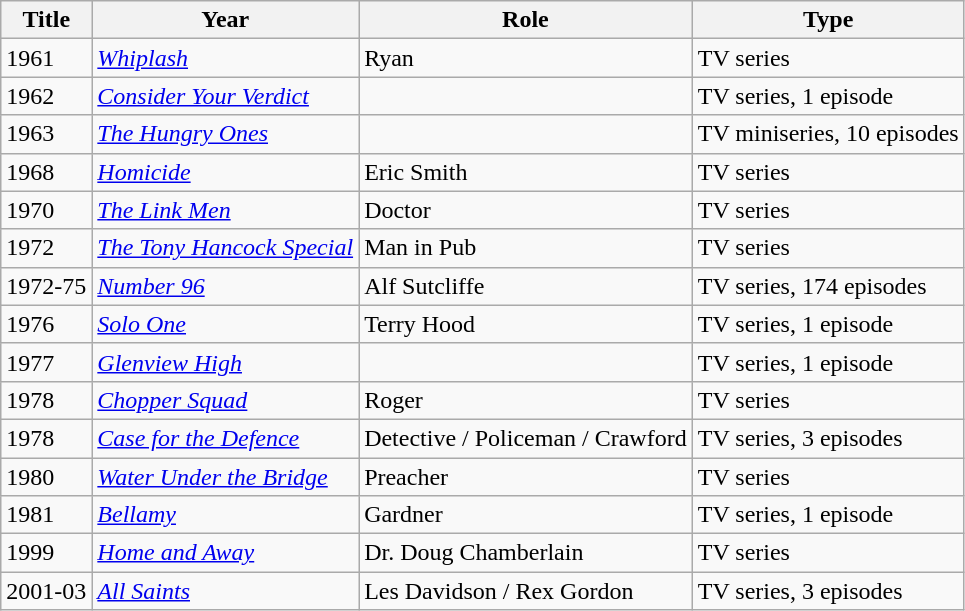<table class="wikitable">
<tr>
<th>Title</th>
<th>Year</th>
<th>Role</th>
<th>Type</th>
</tr>
<tr>
<td>1961</td>
<td><em><a href='#'>Whiplash</a></em></td>
<td>Ryan</td>
<td>TV series</td>
</tr>
<tr>
<td>1962</td>
<td><em><a href='#'>Consider Your Verdict</a></em></td>
<td></td>
<td>TV series, 1 episode</td>
</tr>
<tr>
<td>1963</td>
<td><em><a href='#'>The Hungry Ones</a></em></td>
<td></td>
<td>TV miniseries, 10 episodes</td>
</tr>
<tr>
<td>1968</td>
<td><em><a href='#'>Homicide</a></em></td>
<td>Eric Smith</td>
<td>TV series</td>
</tr>
<tr>
<td>1970</td>
<td><em><a href='#'>The Link Men</a></em></td>
<td>Doctor</td>
<td>TV series</td>
</tr>
<tr>
<td>1972</td>
<td><em><a href='#'>The Tony Hancock Special</a></em></td>
<td>Man in Pub</td>
<td>TV series</td>
</tr>
<tr>
<td>1972-75</td>
<td><em><a href='#'>Number 96</a></em></td>
<td>Alf Sutcliffe</td>
<td>TV series, 174 episodes</td>
</tr>
<tr>
<td>1976</td>
<td><em><a href='#'>Solo One</a></em></td>
<td>Terry Hood</td>
<td>TV series, 1 episode</td>
</tr>
<tr>
<td>1977</td>
<td><em><a href='#'>Glenview High</a></em></td>
<td></td>
<td>TV series, 1 episode</td>
</tr>
<tr>
<td>1978</td>
<td><em><a href='#'>Chopper Squad</a></em></td>
<td>Roger</td>
<td>TV series</td>
</tr>
<tr>
<td>1978</td>
<td><em><a href='#'>Case for the Defence</a></em></td>
<td>Detective / Policeman / Crawford</td>
<td>TV series, 3 episodes</td>
</tr>
<tr>
<td>1980</td>
<td><em><a href='#'>Water Under the Bridge</a></em></td>
<td>Preacher</td>
<td>TV series</td>
</tr>
<tr>
<td>1981</td>
<td><em><a href='#'>Bellamy</a></em></td>
<td>Gardner</td>
<td>TV series, 1 episode</td>
</tr>
<tr>
<td>1999</td>
<td><em><a href='#'>Home and Away</a></em></td>
<td>Dr. Doug  Chamberlain</td>
<td>TV series</td>
</tr>
<tr>
<td>2001-03</td>
<td><em><a href='#'>All Saints</a></em></td>
<td>Les Davidson / Rex Gordon</td>
<td>TV series, 3 episodes</td>
</tr>
</table>
